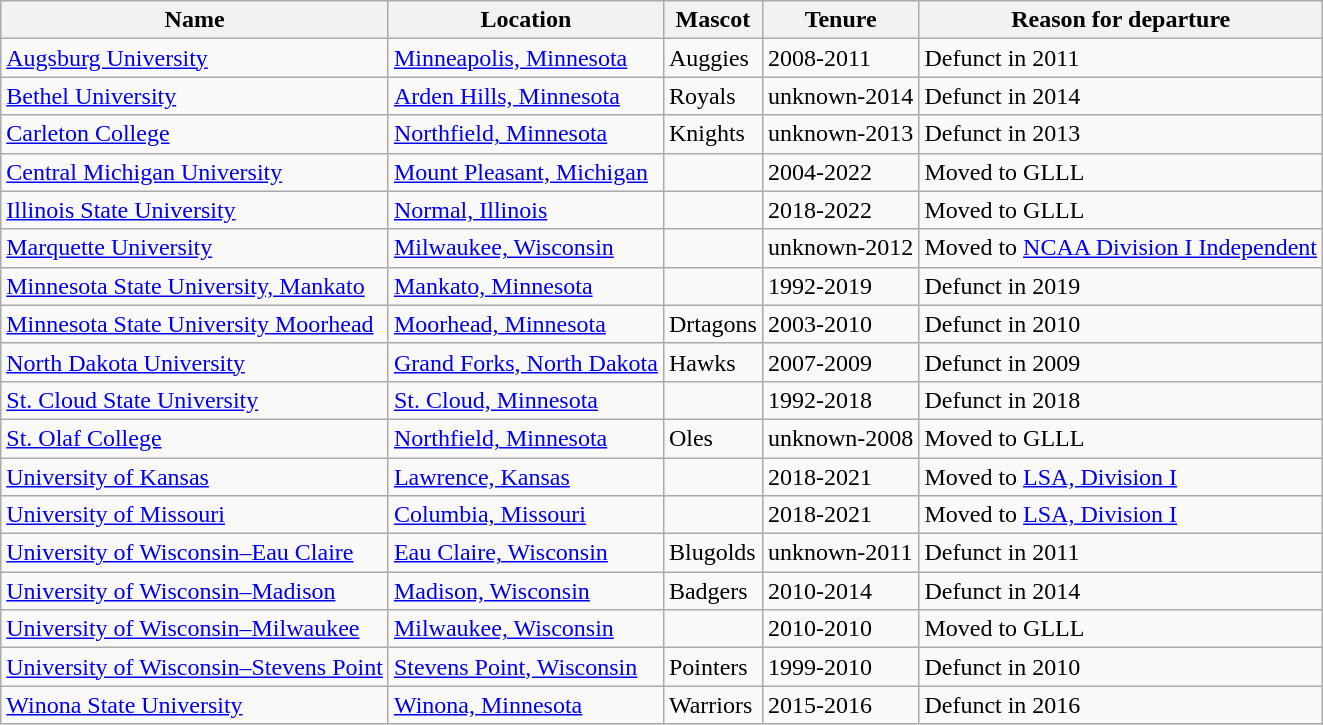<table class="wikitable">
<tr>
<th>Name</th>
<th>Location</th>
<th>Mascot</th>
<th>Tenure</th>
<th>Reason for departure</th>
</tr>
<tr>
<td><a href='#'>Augsburg University</a></td>
<td><a href='#'>Minneapolis, Minnesota</a></td>
<td>Auggies</td>
<td>2008-2011</td>
<td>Defunct in 2011</td>
</tr>
<tr>
<td><a href='#'>Bethel University</a></td>
<td><a href='#'>Arden Hills, Minnesota</a></td>
<td>Royals</td>
<td>unknown-2014</td>
<td>Defunct in 2014</td>
</tr>
<tr>
<td><a href='#'>Carleton College</a></td>
<td><a href='#'>Northfield, Minnesota</a></td>
<td>Knights</td>
<td>unknown-2013</td>
<td>Defunct in 2013</td>
</tr>
<tr>
<td><a href='#'>Central Michigan University</a></td>
<td><a href='#'>Mount Pleasant, Michigan</a></td>
<td></td>
<td>2004-2022</td>
<td>Moved to GLLL</td>
</tr>
<tr>
<td><a href='#'>Illinois State University</a></td>
<td><a href='#'>Normal, Illinois</a></td>
<td></td>
<td>2018-2022</td>
<td>Moved to GLLL</td>
</tr>
<tr>
<td><a href='#'>Marquette University</a></td>
<td><a href='#'>Milwaukee, Wisconsin</a></td>
<td></td>
<td>unknown-2012</td>
<td>Moved to <a href='#'>NCAA Division I Independent</a></td>
</tr>
<tr>
<td><a href='#'>Minnesota State University, Mankato</a></td>
<td><a href='#'>Mankato, Minnesota</a></td>
<td></td>
<td>1992-2019</td>
<td>Defunct in 2019</td>
</tr>
<tr>
<td><a href='#'>Minnesota State University Moorhead</a></td>
<td><a href='#'>Moorhead, Minnesota</a></td>
<td>Drtagons</td>
<td>2003-2010</td>
<td>Defunct in 2010</td>
</tr>
<tr>
<td><a href='#'>North Dakota University</a></td>
<td><a href='#'>Grand Forks, North Dakota</a></td>
<td>Hawks</td>
<td>2007-2009</td>
<td>Defunct in 2009</td>
</tr>
<tr>
<td><a href='#'>St. Cloud State University</a></td>
<td><a href='#'>St. Cloud, Minnesota</a></td>
<td></td>
<td>1992-2018</td>
<td>Defunct in 2018</td>
</tr>
<tr>
<td><a href='#'>St. Olaf College</a></td>
<td><a href='#'>Northfield, Minnesota</a></td>
<td>Oles</td>
<td>unknown-2008</td>
<td>Moved to GLLL</td>
</tr>
<tr>
<td><a href='#'>University of Kansas</a></td>
<td><a href='#'>Lawrence, Kansas</a></td>
<td></td>
<td>2018-2021</td>
<td>Moved to <a href='#'>LSA, Division I</a></td>
</tr>
<tr>
<td><a href='#'>University of Missouri</a></td>
<td><a href='#'>Columbia, Missouri</a></td>
<td></td>
<td>2018-2021</td>
<td>Moved to <a href='#'>LSA, Division I</a></td>
</tr>
<tr>
<td><a href='#'>University of Wisconsin–Eau Claire</a></td>
<td><a href='#'>Eau Claire, Wisconsin</a></td>
<td>Blugolds</td>
<td>unknown-2011</td>
<td>Defunct in 2011</td>
</tr>
<tr>
<td><a href='#'>University of Wisconsin–Madison</a></td>
<td><a href='#'>Madison, Wisconsin</a></td>
<td>Badgers</td>
<td>2010-2014</td>
<td>Defunct in 2014</td>
</tr>
<tr>
<td><a href='#'>University of Wisconsin–Milwaukee</a></td>
<td><a href='#'>Milwaukee, Wisconsin</a></td>
<td></td>
<td>2010-2010</td>
<td>Moved to GLLL</td>
</tr>
<tr>
<td><a href='#'>University of Wisconsin–Stevens Point</a></td>
<td><a href='#'>Stevens Point, Wisconsin</a></td>
<td>Pointers</td>
<td>1999-2010</td>
<td>Defunct in 2010</td>
</tr>
<tr>
<td><a href='#'>Winona State University</a></td>
<td><a href='#'>Winona, Minnesota</a></td>
<td>Warriors</td>
<td>2015-2016</td>
<td>Defunct in 2016</td>
</tr>
</table>
